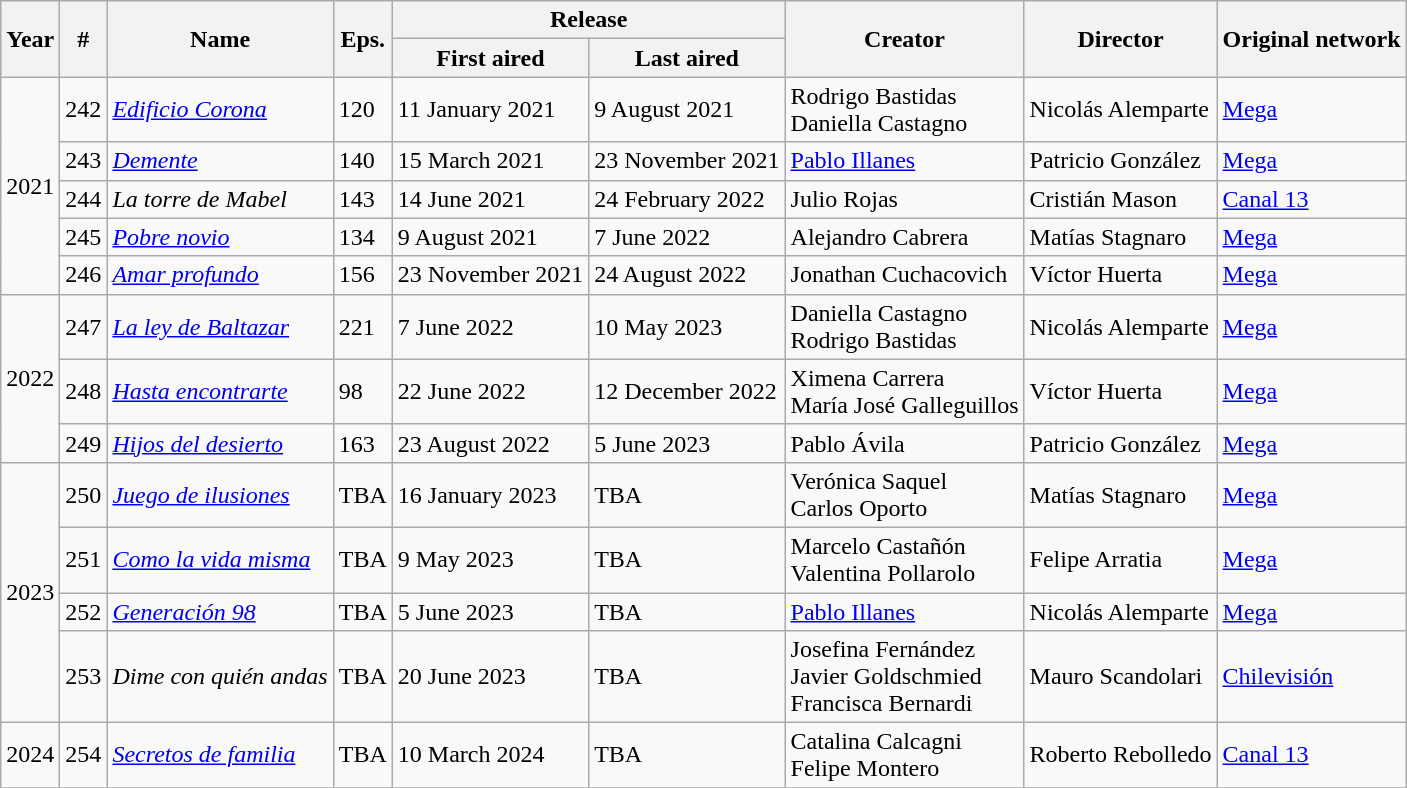<table class="wikitable">
<tr>
<th rowspan="2">Year</th>
<th rowspan="2">#</th>
<th rowspan="2">Name</th>
<th rowspan="2">Eps.</th>
<th colspan="2">Release</th>
<th rowspan="2">Creator</th>
<th rowspan="2">Director</th>
<th rowspan="2">Original network</th>
</tr>
<tr>
<th>First aired</th>
<th>Last aired</th>
</tr>
<tr>
<td rowspan="5">2021</td>
<td>242</td>
<td><em><a href='#'>Edificio Corona</a></em></td>
<td>120</td>
<td>11 January 2021</td>
<td>9 August 2021</td>
<td>Rodrigo Bastidas<br>Daniella Castagno</td>
<td>Nicolás Alemparte</td>
<td><a href='#'>Mega</a></td>
</tr>
<tr>
<td>243</td>
<td><em><a href='#'>Demente</a></em></td>
<td>140</td>
<td>15 March 2021</td>
<td>23 November 2021</td>
<td><a href='#'>Pablo Illanes</a></td>
<td>Patricio González</td>
<td><a href='#'>Mega</a></td>
</tr>
<tr>
<td>244</td>
<td><em>La torre de Mabel</em></td>
<td>143</td>
<td>14 June 2021</td>
<td>24 February 2022</td>
<td>Julio Rojas</td>
<td>Cristián Mason</td>
<td><a href='#'>Canal 13</a></td>
</tr>
<tr>
<td>245</td>
<td><em><a href='#'>Pobre novio</a></em></td>
<td>134</td>
<td>9 August 2021</td>
<td>7 June 2022</td>
<td>Alejandro Cabrera</td>
<td>Matías Stagnaro</td>
<td><a href='#'>Mega</a></td>
</tr>
<tr>
<td>246</td>
<td><em><a href='#'>Amar profundo</a></em></td>
<td>156</td>
<td>23 November 2021</td>
<td>24 August 2022</td>
<td>Jonathan Cuchacovich</td>
<td>Víctor Huerta</td>
<td><a href='#'>Mega</a></td>
</tr>
<tr>
<td rowspan="3">2022</td>
<td>247</td>
<td><em><a href='#'>La ley de Baltazar</a></em></td>
<td>221</td>
<td>7 June 2022</td>
<td>10 May 2023</td>
<td>Daniella Castagno<br>Rodrigo Bastidas</td>
<td>Nicolás Alemparte</td>
<td><a href='#'>Mega</a></td>
</tr>
<tr>
<td>248</td>
<td><em><a href='#'>Hasta encontrarte</a></em></td>
<td>98</td>
<td>22 June 2022</td>
<td>12 December 2022</td>
<td>Ximena Carrera<br>María José Galleguillos</td>
<td>Víctor Huerta</td>
<td><a href='#'>Mega</a></td>
</tr>
<tr>
<td>249</td>
<td><em><a href='#'>Hijos del desierto</a></em></td>
<td>163</td>
<td>23 August 2022</td>
<td>5 June 2023</td>
<td>Pablo Ávila</td>
<td>Patricio González</td>
<td><a href='#'>Mega</a></td>
</tr>
<tr>
<td rowspan="4">2023</td>
<td>250</td>
<td><em><a href='#'>Juego de ilusiones</a></em></td>
<td>TBA</td>
<td>16 January 2023</td>
<td>TBA</td>
<td>Verónica Saquel<br>Carlos Oporto</td>
<td>Matías Stagnaro</td>
<td><a href='#'>Mega</a></td>
</tr>
<tr>
<td>251</td>
<td><em><a href='#'>Como la vida misma</a></em></td>
<td>TBA</td>
<td>9 May 2023</td>
<td>TBA</td>
<td>Marcelo Castañón<br>Valentina Pollarolo</td>
<td>Felipe Arratia</td>
<td><a href='#'>Mega</a></td>
</tr>
<tr>
<td>252</td>
<td><em><a href='#'>Generación 98</a></em></td>
<td>TBA</td>
<td>5 June 2023</td>
<td>TBA</td>
<td><a href='#'>Pablo Illanes</a></td>
<td>Nicolás Alemparte</td>
<td><a href='#'>Mega</a></td>
</tr>
<tr>
<td>253</td>
<td><em>Dime con quién andas</em></td>
<td>TBA</td>
<td>20 June 2023</td>
<td>TBA</td>
<td>Josefina Fernández<br>Javier Goldschmied<br>Francisca Bernardi</td>
<td>Mauro Scandolari</td>
<td><a href='#'>Chilevisión</a></td>
</tr>
<tr>
<td>2024</td>
<td>254</td>
<td><em><a href='#'>Secretos de familia</a></em></td>
<td>TBA</td>
<td>10 March 2024</td>
<td>TBA</td>
<td>Catalina Calcagni<br>Felipe Montero</td>
<td>Roberto Rebolledo</td>
<td><a href='#'>Canal 13</a></td>
</tr>
<tr>
</tr>
</table>
